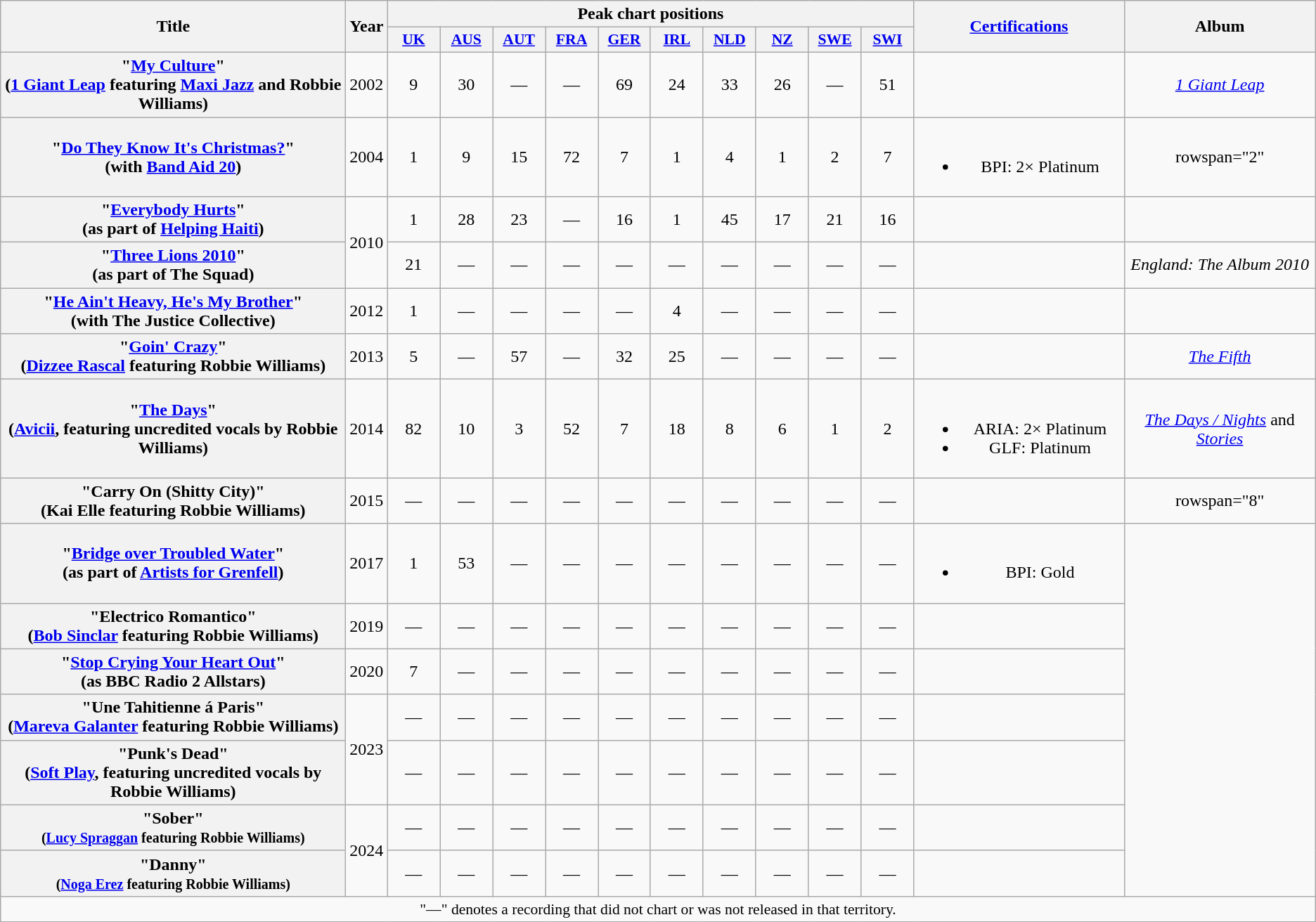<table class="wikitable plainrowheaders" style="text-align:center;">
<tr>
<th scope="col" rowspan="2" style="width:20em;">Title</th>
<th scope="col" rowspan="2">Year</th>
<th scope="col" colspan="10">Peak chart positions</th>
<th scope="col" rowspan="2" style="width:12em;"><a href='#'>Certifications</a></th>
<th scope="col" rowspan="2">Album</th>
</tr>
<tr>
<th scope="col" style="width:3em;font-size:90%;"><a href='#'>UK</a><br></th>
<th scope="col" style="width:3em;font-size:90%;"><a href='#'>AUS</a><br></th>
<th scope="col" style="width:3em;font-size:90%;"><a href='#'>AUT</a><br></th>
<th scope="col" style="width:3em;font-size:90%;"><a href='#'>FRA</a><br></th>
<th scope="col" style="width:3em;font-size:90%;"><a href='#'>GER</a><br></th>
<th scope="col" style="width:3em;font-size:90%;"><a href='#'>IRL</a><br></th>
<th scope="col" style="width:3em;font-size:90%;"><a href='#'>NLD</a><br></th>
<th scope="col" style="width:3em;font-size:90%;"><a href='#'>NZ</a><br></th>
<th scope="col" style="width:3em;font-size:90%;"><a href='#'>SWE</a><br></th>
<th scope="col" style="width:3em;font-size:90%;"><a href='#'>SWI</a><br></th>
</tr>
<tr>
<th scope="row">"<a href='#'>My Culture</a>"<br><span>(<a href='#'>1 Giant Leap</a> featuring <a href='#'>Maxi Jazz</a> and Robbie Williams)</span></th>
<td>2002</td>
<td>9</td>
<td>30</td>
<td>—</td>
<td>—</td>
<td>69</td>
<td>24</td>
<td>33</td>
<td>26</td>
<td>—</td>
<td>51</td>
<td></td>
<td><em><a href='#'>1 Giant Leap</a></em></td>
</tr>
<tr>
<th scope="row">"<a href='#'>Do They Know It's Christmas?</a>"<br><span>(with <a href='#'>Band Aid 20</a>)</span></th>
<td>2004</td>
<td>1</td>
<td>9</td>
<td>15</td>
<td>72</td>
<td>7</td>
<td>1</td>
<td>4</td>
<td>1</td>
<td>2</td>
<td>7</td>
<td><br><ul><li>BPI: 2× Platinum</li></ul></td>
<td>rowspan="2" </td>
</tr>
<tr>
<th scope="row">"<a href='#'>Everybody Hurts</a>"<br><span>(as part of <a href='#'>Helping Haiti</a>)</span></th>
<td rowspan="2">2010</td>
<td>1</td>
<td>28</td>
<td>23</td>
<td>—</td>
<td>16</td>
<td>1</td>
<td>45</td>
<td>17</td>
<td>21</td>
<td>16</td>
<td></td>
</tr>
<tr>
<th scope="row">"<a href='#'>Three Lions 2010</a>"<br><span>(as part of The Squad)</span></th>
<td>21</td>
<td>—</td>
<td>—</td>
<td>—</td>
<td>—</td>
<td>—</td>
<td>—</td>
<td>—</td>
<td>—</td>
<td>—</td>
<td></td>
<td><em>England: The Album 2010</em></td>
</tr>
<tr>
<th scope="row">"<a href='#'>He Ain't Heavy, He's My Brother</a>"<br><span>(with The Justice Collective)</span></th>
<td>2012</td>
<td>1</td>
<td>—</td>
<td>—</td>
<td>—</td>
<td>—</td>
<td>4</td>
<td>—</td>
<td>—</td>
<td>—</td>
<td>—</td>
<td></td>
<td></td>
</tr>
<tr>
<th scope="row">"<a href='#'>Goin' Crazy</a>"<br><span>(<a href='#'>Dizzee Rascal</a> featuring Robbie Williams)</span></th>
<td>2013</td>
<td>5</td>
<td>—</td>
<td>57</td>
<td>—</td>
<td>32</td>
<td>25</td>
<td>—</td>
<td>—</td>
<td>—</td>
<td>—</td>
<td></td>
<td><em><a href='#'>The Fifth</a></em></td>
</tr>
<tr>
<th scope="row">"<a href='#'>The Days</a>"<br><span>(<a href='#'>Avicii</a>, featuring uncredited vocals by Robbie Williams)</span></th>
<td>2014</td>
<td>82</td>
<td>10</td>
<td>3</td>
<td>52</td>
<td>7</td>
<td>18</td>
<td>8</td>
<td>6</td>
<td>1</td>
<td>2</td>
<td><br><ul><li>ARIA: 2× Platinum</li><li>GLF: Platinum</li></ul></td>
<td><em><a href='#'>The Days / Nights</a></em> and <em><a href='#'>Stories</a></em></td>
</tr>
<tr>
<th scope="row">"Carry On (Shitty City)"<br><span>(Kai Elle featuring Robbie Williams)</span></th>
<td>2015</td>
<td>—</td>
<td>—</td>
<td>—</td>
<td>—</td>
<td>—</td>
<td>—</td>
<td>—</td>
<td>—</td>
<td>—</td>
<td>—</td>
<td></td>
<td>rowspan="8" </td>
</tr>
<tr>
<th scope="row">"<a href='#'>Bridge over Troubled Water</a>"<br><span>(as part of <a href='#'>Artists for Grenfell</a>)</span></th>
<td>2017</td>
<td>1</td>
<td>53</td>
<td>—</td>
<td>—</td>
<td>—</td>
<td>—</td>
<td>—</td>
<td>—</td>
<td>—</td>
<td>—</td>
<td><br><ul><li>BPI: Gold</li></ul></td>
</tr>
<tr>
<th scope="row">"Electrico Romantico"<br><span>(<a href='#'>Bob Sinclar</a> featuring Robbie Williams)</span></th>
<td>2019</td>
<td>—</td>
<td>—</td>
<td>—</td>
<td>—</td>
<td>—</td>
<td>—</td>
<td>—</td>
<td>—</td>
<td>—</td>
<td>—</td>
<td></td>
</tr>
<tr>
<th scope="row">"<a href='#'>Stop Crying Your Heart Out</a>"<br><span>(as BBC Radio 2 Allstars)</span></th>
<td>2020</td>
<td>7</td>
<td>—</td>
<td>—</td>
<td>—</td>
<td>—</td>
<td>—</td>
<td>—</td>
<td>—</td>
<td>—</td>
<td>—</td>
<td></td>
</tr>
<tr>
<th scope="row">"Une Tahitienne á Paris"<br><span>(<a href='#'>Mareva Galanter</a> featuring Robbie Williams)</span></th>
<td rowspan="2">2023</td>
<td>—</td>
<td>—</td>
<td>—</td>
<td>—</td>
<td>—</td>
<td>—</td>
<td>—</td>
<td>—</td>
<td>—</td>
<td>—</td>
<td></td>
</tr>
<tr>
<th scope="row">"Punk's Dead"<br><span>(<a href='#'>Soft Play</a>, featuring uncredited vocals by Robbie Williams)</span></th>
<td>—</td>
<td>—</td>
<td>—</td>
<td>—</td>
<td>—</td>
<td>—</td>
<td>—</td>
<td>—</td>
<td>—</td>
<td>—</td>
<td></td>
</tr>
<tr>
<th scope="row">"Sober"<br><small>(<a href='#'>Lucy Spraggan</a> featuring Robbie Williams)</small></th>
<td rowspan="2">2024</td>
<td>—</td>
<td>—</td>
<td>—</td>
<td>—</td>
<td>—</td>
<td>—</td>
<td>—</td>
<td>—</td>
<td>—</td>
<td>—</td>
<td></td>
</tr>
<tr>
<th scope="row">"Danny"<br><small>(<a href='#'>Noga Erez</a> featuring Robbie Williams)</small></th>
<td>—</td>
<td>—</td>
<td>—</td>
<td>—</td>
<td>—</td>
<td>—</td>
<td>—</td>
<td>—</td>
<td>—</td>
<td>—</td>
<td></td>
</tr>
<tr>
<td colspan="15" style="font-size:90%">"—" denotes a recording that did not chart or was not released in that territory.</td>
</tr>
</table>
